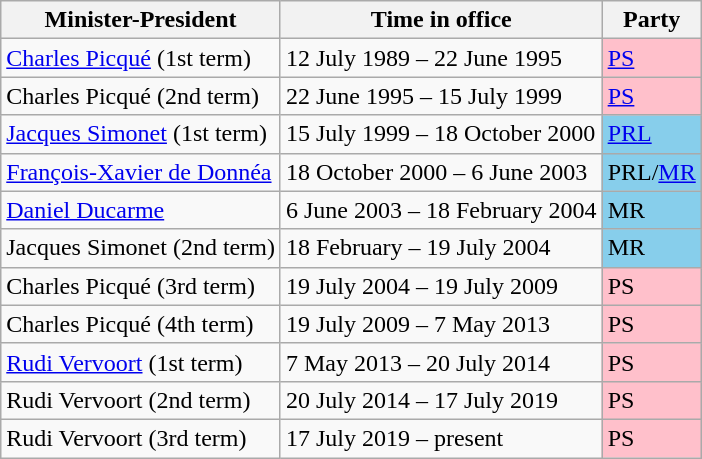<table class="wikitable">
<tr>
<th>Minister-President</th>
<th>Time in office</th>
<th>Party</th>
</tr>
<tr>
<td><a href='#'>Charles Picqué</a> (1st term)</td>
<td>12 July 1989 – 22 June 1995</td>
<td style="background-color:pink;"><a href='#'>PS</a></td>
</tr>
<tr>
<td>Charles Picqué (2nd term)</td>
<td>22 June 1995 – 15 July 1999</td>
<td style="background-color:pink;"><a href='#'>PS</a></td>
</tr>
<tr>
<td><a href='#'>Jacques Simonet</a> (1st term)</td>
<td>15 July 1999 – 18 October 2000</td>
<td style="background-color:skyblue;"><a href='#'>PRL</a></td>
</tr>
<tr>
<td><a href='#'>François-Xavier de Donnéa</a></td>
<td>18 October 2000 – 6 June 2003</td>
<td style="background-color:skyblue;">PRL/<a href='#'>MR</a></td>
</tr>
<tr>
<td><a href='#'>Daniel Ducarme</a></td>
<td>6 June 2003 – 18 February 2004</td>
<td style="background-color:skyblue;">MR</td>
</tr>
<tr>
<td>Jacques Simonet (2nd term)</td>
<td>18 February – 19 July 2004</td>
<td style="background-color:skyblue;">MR</td>
</tr>
<tr>
<td>Charles Picqué (3rd term)</td>
<td>19 July 2004 – 19 July 2009</td>
<td style="background-color:pink;">PS</td>
</tr>
<tr>
<td>Charles Picqué (4th term)</td>
<td>19 July 2009 – 7 May 2013</td>
<td style="background-color:pink;">PS</td>
</tr>
<tr>
<td><a href='#'>Rudi Vervoort</a> (1st term)</td>
<td>7 May 2013 – 20 July 2014</td>
<td style="background-color:pink;">PS</td>
</tr>
<tr>
<td>Rudi Vervoort (2nd term)</td>
<td>20 July 2014 – 17 July 2019</td>
<td style="background-color:pink;">PS</td>
</tr>
<tr>
<td>Rudi Vervoort (3rd term)</td>
<td>17 July 2019 – present</td>
<td style="background-color:pink;">PS</td>
</tr>
</table>
